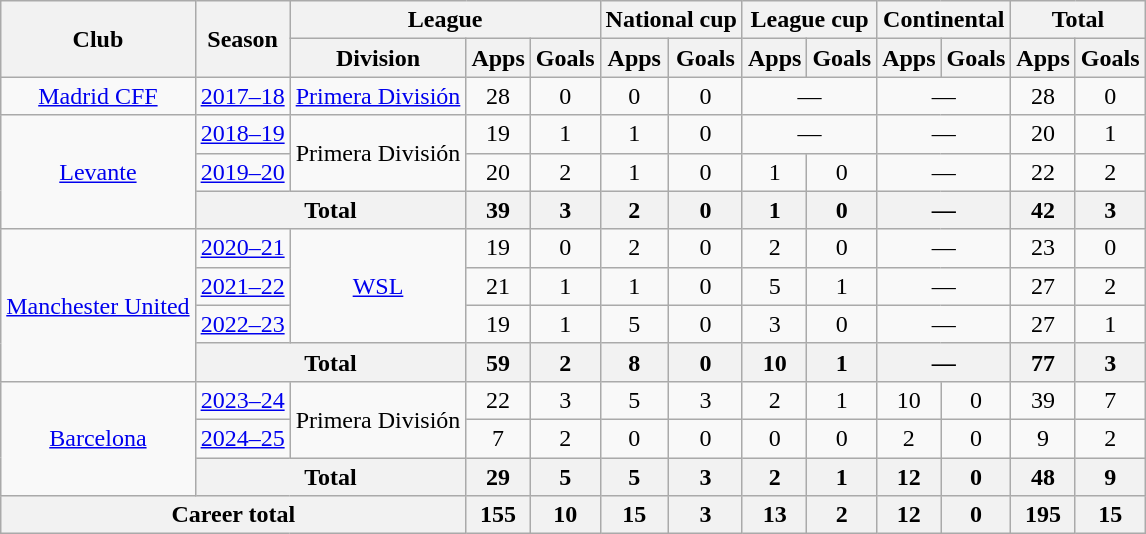<table class="wikitable" style="text-align:center">
<tr>
<th rowspan="2">Club</th>
<th rowspan="2">Season</th>
<th colspan="3">League</th>
<th colspan="2">National cup</th>
<th colspan="2">League cup</th>
<th colspan="2">Continental</th>
<th colspan="2">Total</th>
</tr>
<tr>
<th>Division</th>
<th>Apps</th>
<th>Goals</th>
<th>Apps</th>
<th>Goals</th>
<th>Apps</th>
<th>Goals</th>
<th>Apps</th>
<th>Goals</th>
<th>Apps</th>
<th>Goals</th>
</tr>
<tr>
<td><a href='#'>Madrid CFF</a></td>
<td><a href='#'>2017–18</a></td>
<td><a href='#'>Primera División</a></td>
<td>28</td>
<td>0</td>
<td>0</td>
<td>0</td>
<td colspan="2">—</td>
<td colspan="2">—</td>
<td>28</td>
<td>0</td>
</tr>
<tr>
<td rowspan="3"><a href='#'>Levante</a></td>
<td><a href='#'>2018–19</a></td>
<td rowspan="2">Primera División</td>
<td>19</td>
<td>1</td>
<td>1</td>
<td>0</td>
<td colspan="2">—</td>
<td colspan="2">—</td>
<td>20</td>
<td>1</td>
</tr>
<tr>
<td><a href='#'>2019–20</a></td>
<td>20</td>
<td>2</td>
<td>1</td>
<td>0</td>
<td>1</td>
<td>0</td>
<td colspan="2">—</td>
<td>22</td>
<td>2</td>
</tr>
<tr>
<th colspan="2">Total</th>
<th>39</th>
<th>3</th>
<th>2</th>
<th>0</th>
<th>1</th>
<th>0</th>
<th colspan="2">—</th>
<th>42</th>
<th>3</th>
</tr>
<tr>
<td rowspan="4"><a href='#'>Manchester United</a></td>
<td><a href='#'>2020–21</a></td>
<td rowspan="3"><a href='#'>WSL</a></td>
<td>19</td>
<td>0</td>
<td>2</td>
<td>0</td>
<td>2</td>
<td>0</td>
<td colspan="2">—</td>
<td>23</td>
<td>0</td>
</tr>
<tr>
<td><a href='#'>2021–22</a></td>
<td>21</td>
<td>1</td>
<td>1</td>
<td>0</td>
<td>5</td>
<td>1</td>
<td colspan="2">—</td>
<td>27</td>
<td>2</td>
</tr>
<tr>
<td><a href='#'>2022–23</a></td>
<td>19</td>
<td>1</td>
<td>5</td>
<td>0</td>
<td>3</td>
<td>0</td>
<td colspan="2">—</td>
<td>27</td>
<td>1</td>
</tr>
<tr>
<th colspan="2">Total</th>
<th>59</th>
<th>2</th>
<th>8</th>
<th>0</th>
<th>10</th>
<th>1</th>
<th colspan="2">—</th>
<th>77</th>
<th>3</th>
</tr>
<tr>
<td rowspan="3"><a href='#'>Barcelona</a></td>
<td><a href='#'>2023–24</a></td>
<td rowspan="2">Primera División</td>
<td>22</td>
<td>3</td>
<td>5</td>
<td>3</td>
<td>2</td>
<td>1</td>
<td>10</td>
<td>0</td>
<td>39</td>
<td>7</td>
</tr>
<tr>
<td><a href='#'>2024–25</a></td>
<td>7</td>
<td>2</td>
<td>0</td>
<td>0</td>
<td>0</td>
<td>0</td>
<td>2</td>
<td>0</td>
<td>9</td>
<td>2</td>
</tr>
<tr>
<th colspan="2">Total</th>
<th>29</th>
<th>5</th>
<th>5</th>
<th>3</th>
<th>2</th>
<th>1</th>
<th>12</th>
<th>0</th>
<th>48</th>
<th>9</th>
</tr>
<tr>
<th colspan="3">Career total</th>
<th>155</th>
<th>10</th>
<th>15</th>
<th>3</th>
<th>13</th>
<th>2</th>
<th>12</th>
<th>0</th>
<th>195</th>
<th>15</th>
</tr>
</table>
